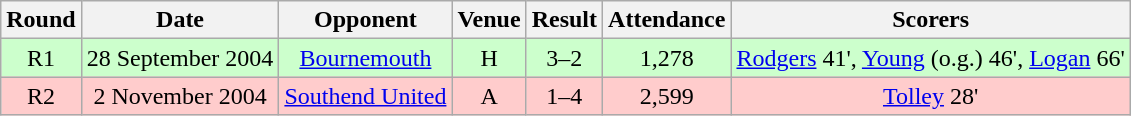<table class="wikitable" style="text-align:center;">
<tr>
<th>Round</th>
<th>Date</th>
<th>Opponent</th>
<th>Venue</th>
<th>Result</th>
<th>Attendance</th>
<th>Scorers</th>
</tr>
<tr style="background-color: #CCFFCC;">
<td>R1</td>
<td>28 September 2004</td>
<td><a href='#'>Bournemouth</a></td>
<td>H</td>
<td>3–2</td>
<td>1,278</td>
<td><a href='#'>Rodgers</a> 41', <a href='#'>Young</a> (o.g.) 46', <a href='#'>Logan</a> 66'</td>
</tr>
<tr style="background-color: #FFCCCC;">
<td>R2</td>
<td>2 November 2004</td>
<td><a href='#'>Southend United</a></td>
<td>A</td>
<td>1–4</td>
<td>2,599</td>
<td><a href='#'>Tolley</a> 28'</td>
</tr>
</table>
